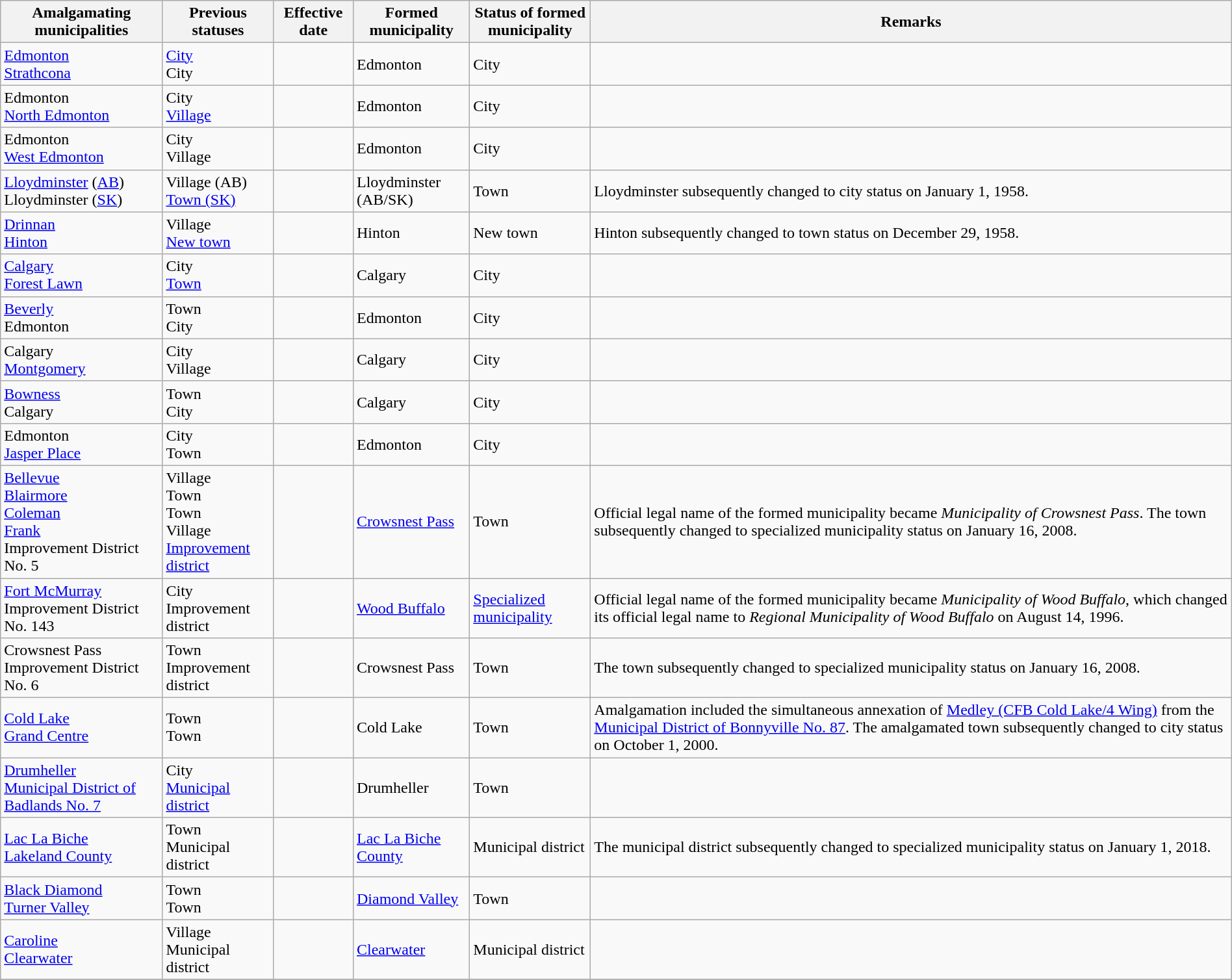<table class="wikitable sortable" style="width:100%">
<tr>
<th>Amalgamating municipalities</th>
<th>Previous statuses</th>
<th>Effective date</th>
<th>Formed municipality</th>
<th>Status of formed<br>municipality</th>
<th class=unsortable>Remarks</th>
</tr>
<tr ->
<td><a href='#'>Edmonton</a><br><a href='#'>Strathcona</a></td>
<td><a href='#'>City</a><br>City</td>
<td></td>
<td>Edmonton</td>
<td>City</td>
<td> </td>
</tr>
<tr ->
<td>Edmonton<br><a href='#'>North Edmonton</a></td>
<td>City<br><a href='#'>Village</a></td>
<td></td>
<td>Edmonton</td>
<td>City</td>
<td> </td>
</tr>
<tr ->
<td>Edmonton<br><a href='#'>West Edmonton</a></td>
<td>City<br>Village</td>
<td></td>
<td>Edmonton</td>
<td>City</td>
<td> </td>
</tr>
<tr ->
<td><a href='#'>Lloydminster</a> (<a href='#'>AB</a>)<br>Lloydminster (<a href='#'>SK</a>)</td>
<td>Village (AB)<br><a href='#'>Town (SK)</a></td>
<td></td>
<td>Lloydminster (AB/SK)</td>
<td>Town</td>
<td>Lloydminster subsequently changed to city status on January 1, 1958.</td>
</tr>
<tr ->
<td><a href='#'>Drinnan</a><br><a href='#'>Hinton</a></td>
<td>Village<br><a href='#'>New town</a></td>
<td></td>
<td>Hinton</td>
<td>New town</td>
<td>Hinton subsequently changed to town status on December 29, 1958.</td>
</tr>
<tr ->
<td><a href='#'>Calgary</a><br><a href='#'>Forest Lawn</a></td>
<td>City<br><a href='#'>Town</a></td>
<td></td>
<td>Calgary</td>
<td>City</td>
<td> </td>
</tr>
<tr ->
<td><a href='#'>Beverly</a><br>Edmonton</td>
<td>Town<br>City</td>
<td></td>
<td>Edmonton</td>
<td>City</td>
<td> </td>
</tr>
<tr ->
<td>Calgary<br><a href='#'>Montgomery</a></td>
<td>City<br>Village</td>
<td></td>
<td>Calgary</td>
<td>City</td>
<td> </td>
</tr>
<tr ->
<td><a href='#'>Bowness</a><br>Calgary</td>
<td>Town<br>City</td>
<td></td>
<td>Calgary</td>
<td>City</td>
<td> </td>
</tr>
<tr ->
<td>Edmonton<br><a href='#'>Jasper Place</a></td>
<td>City<br>Town</td>
<td></td>
<td>Edmonton</td>
<td>City</td>
<td> </td>
</tr>
<tr ->
<td><a href='#'>Bellevue</a><br><a href='#'>Blairmore</a><br><a href='#'>Coleman</a><br><a href='#'>Frank</a><br>Improvement District No. 5</td>
<td>Village<br>Town<br>Town<br>Village<br><a href='#'>Improvement district</a></td>
<td></td>
<td><a href='#'>Crowsnest Pass</a></td>
<td>Town</td>
<td>Official legal name of the formed municipality became <em>Municipality of Crowsnest Pass</em>. The town subsequently changed to specialized municipality status on January 16, 2008.</td>
</tr>
<tr ->
<td><a href='#'>Fort McMurray</a><br>Improvement District No. 143</td>
<td>City<br>Improvement district</td>
<td></td>
<td><a href='#'>Wood Buffalo</a></td>
<td><a href='#'>Specialized municipality</a></td>
<td>Official legal name of the formed municipality became <em>Municipality of Wood Buffalo</em>, which changed its official legal name to <em>Regional Municipality of Wood Buffalo</em> on August 14, 1996.</td>
</tr>
<tr ->
<td>Crowsnest Pass<br>Improvement District No. 6</td>
<td>Town<br>Improvement district</td>
<td></td>
<td>Crowsnest Pass</td>
<td>Town</td>
<td>The town subsequently changed to specialized municipality status on January 16, 2008.</td>
</tr>
<tr ->
<td><a href='#'>Cold Lake</a><br><a href='#'>Grand Centre</a></td>
<td>Town<br>Town</td>
<td></td>
<td>Cold Lake</td>
<td>Town</td>
<td>Amalgamation included the simultaneous annexation of <a href='#'>Medley (CFB Cold Lake/4 Wing)</a> from the <a href='#'>Municipal District of Bonnyville No. 87</a>. The amalgamated town subsequently changed to city status on October 1, 2000.</td>
</tr>
<tr ->
<td><a href='#'>Drumheller</a><br><a href='#'>Municipal District of Badlands No. 7</a></td>
<td>City<br><a href='#'>Municipal district</a></td>
<td></td>
<td>Drumheller</td>
<td>Town</td>
<td> </td>
</tr>
<tr ->
<td><a href='#'>Lac La Biche</a><br><a href='#'>Lakeland County</a></td>
<td>Town<br>Municipal district</td>
<td></td>
<td><a href='#'>Lac La Biche County</a></td>
<td>Municipal district</td>
<td>The municipal district subsequently changed to specialized municipality status on January 1, 2018.</td>
</tr>
<tr ->
<td><a href='#'>Black Diamond</a><br><a href='#'>Turner Valley</a></td>
<td>Town<br>Town</td>
<td></td>
<td><a href='#'>Diamond Valley</a></td>
<td>Town</td>
<td></td>
</tr>
<tr ->
<td><a href='#'>Caroline</a><br><a href='#'>Clearwater</a></td>
<td>Village<br>Municipal district</td>
<td></td>
<td><a href='#'>Clearwater</a></td>
<td>Municipal district</td>
<td></td>
</tr>
<tr ->
</tr>
</table>
